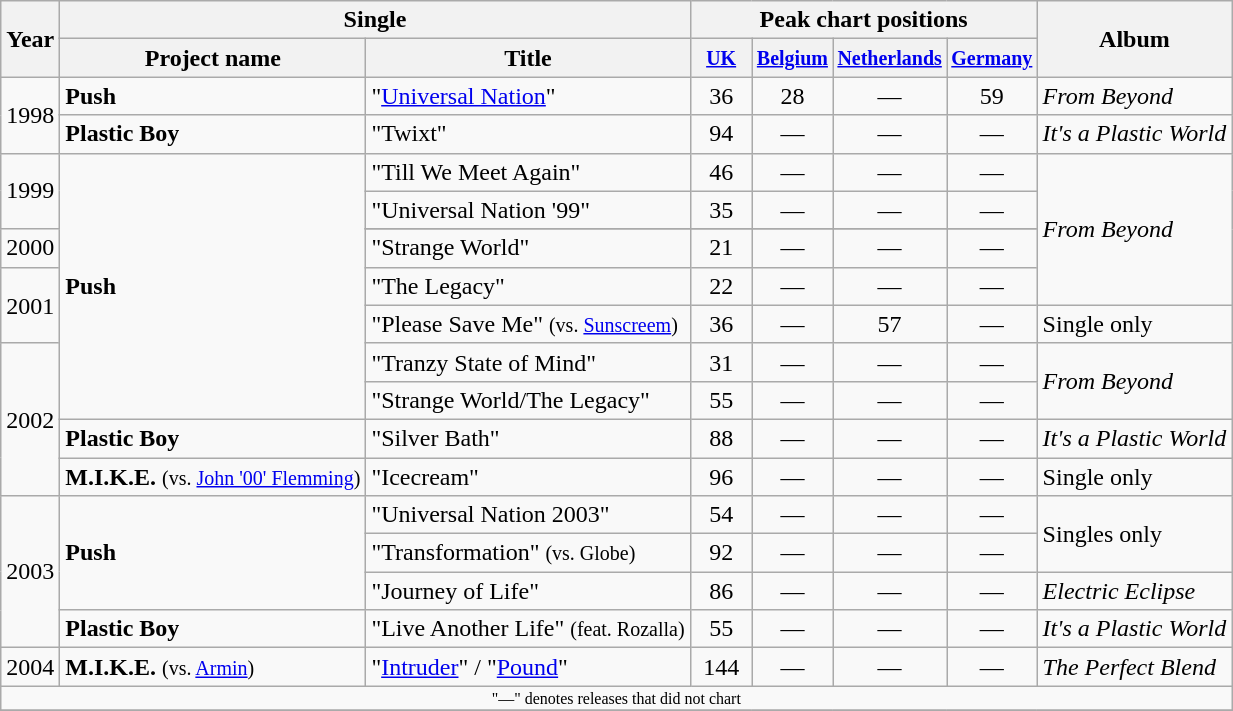<table class="wikitable" style="text-align:center;">
<tr>
<th rowspan="2">Year</th>
<th colspan="2">Single</th>
<th colspan="4">Peak chart positions</th>
<th rowspan="2">Album</th>
</tr>
<tr>
<th>Project name</th>
<th>Title</th>
<th style="font-size:smaller;" width="35"><a href='#'>UK</a><br></th>
<th style="font-size:smaller;" width="35"><a href='#'>Belgium</a></th>
<th style="font-size:smaller;" width="35"><a href='#'>Netherlands</a></th>
<th style="font-size:smaller;" width="35"><a href='#'>Germany</a></th>
</tr>
<tr>
<td rowspan="2">1998</td>
<td align="left" rowspan="1"><strong>Push</strong></td>
<td align="left">"<a href='#'>Universal Nation</a>"</td>
<td>36</td>
<td>28</td>
<td>—</td>
<td>59</td>
<td align="left" rowspan="1"><em>From Beyond</em></td>
</tr>
<tr>
<td align="left" rowspan="1"><strong>Plastic Boy</strong></td>
<td align="left">"Twixt"</td>
<td>94</td>
<td>—</td>
<td>—</td>
<td>—</td>
<td align="left" rowspan="1"><em>It's a Plastic World</em></td>
</tr>
<tr>
<td rowspan="2">1999</td>
<td align="left" rowspan="8"><strong>Push</strong></td>
<td align="left">"Till We Meet Again"</td>
<td>46</td>
<td>—</td>
<td>—</td>
<td>—</td>
<td align="left" rowspan="5"><em>From Beyond</em></td>
</tr>
<tr>
<td align="left">"Universal Nation '99"</td>
<td>35</td>
<td>—</td>
<td>—</td>
<td>—</td>
</tr>
<tr>
<td rowspan=2>2000</td>
</tr>
<tr>
<td align="left">"Strange World"</td>
<td>21</td>
<td>—</td>
<td>—</td>
<td>—</td>
</tr>
<tr>
<td rowspan=2>2001</td>
<td align="left">"The Legacy"</td>
<td>22</td>
<td>—</td>
<td>—</td>
<td>—</td>
</tr>
<tr>
<td align="left">"Please Save Me" <small>(vs. <a href='#'>Sunscreem</a>)</small></td>
<td>36</td>
<td>—</td>
<td>57</td>
<td>—</td>
<td align="left" rowspan="1">Single only</td>
</tr>
<tr>
<td rowspan="4">2002</td>
<td align="left">"Tranzy State of Mind"</td>
<td>31</td>
<td>—</td>
<td>—</td>
<td>—</td>
<td align="left" rowspan="2"><em>From Beyond</em></td>
</tr>
<tr>
<td align="left">"Strange World/The Legacy"</td>
<td>55</td>
<td>—</td>
<td>—</td>
<td>—</td>
</tr>
<tr>
<td align="left" rowspan="1"><strong>Plastic Boy</strong></td>
<td align="left">"Silver Bath"</td>
<td>88</td>
<td>—</td>
<td>—</td>
<td>—</td>
<td align="left" rowspan="1"><em>It's a Plastic World</em></td>
</tr>
<tr>
<td align="left" rowspan="1"><strong>M.I.K.E.</strong> <small>(vs. <a href='#'>John '00' Flemming</a>)</small></td>
<td align="left">"Icecream"</td>
<td>96</td>
<td>—</td>
<td>—</td>
<td>—</td>
<td align="left" rowspan="1">Single only</td>
</tr>
<tr>
<td rowspan="4">2003</td>
<td align="left" rowspan="3"><strong>Push</strong></td>
<td align="left">"Universal Nation 2003"</td>
<td>54</td>
<td>—</td>
<td>—</td>
<td>—</td>
<td align="left" rowspan="2">Singles only</td>
</tr>
<tr>
<td align="left">"Transformation" <small>(vs. Globe)</small></td>
<td>92</td>
<td>—</td>
<td>—</td>
<td>—</td>
</tr>
<tr>
<td align="left">"Journey of Life"</td>
<td>86</td>
<td>—</td>
<td>—</td>
<td>—</td>
<td align="left" rowspan="1"><em>Electric Eclipse</em></td>
</tr>
<tr>
<td align="left" rowspan="1"><strong>Plastic Boy</strong></td>
<td align="left">"Live Another Life" <small>(feat. Rozalla)</small></td>
<td>55</td>
<td>—</td>
<td>—</td>
<td>—</td>
<td align="left" rowspan="1"><em>It's a Plastic World</em></td>
</tr>
<tr>
<td>2004</td>
<td align="left" rowspan="1"><strong>M.I.K.E.</strong> <small>(vs. <a href='#'>Armin</a>)</small></td>
<td align="left">"<a href='#'>Intruder</a>" / "<a href='#'>Pound</a>"</td>
<td>144</td>
<td>—</td>
<td>—</td>
<td>—</td>
<td align="left" rowspan="1"><em>The Perfect Blend</em></td>
</tr>
<tr>
<td colspan="15" style="font-size:8pt">"—" denotes releases that did not chart</td>
</tr>
<tr>
</tr>
</table>
